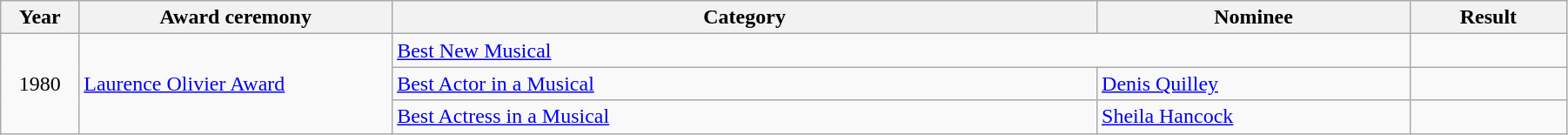<table class="wikitable" width="95%">
<tr>
<th width="5%">Year</th>
<th width="20%">Award ceremony</th>
<th width="45%">Category</th>
<th width="20%">Nominee</th>
<th width="10%">Result</th>
</tr>
<tr>
<td rowspan="3" align="center">1980</td>
<td rowspan="3"><a href='#'>Laurence Olivier Award</a></td>
<td colspan="2"><a href='#'>Best New Musical</a></td>
<td></td>
</tr>
<tr>
<td><a href='#'>Best Actor in a Musical</a></td>
<td><a href='#'>Denis Quilley</a></td>
<td></td>
</tr>
<tr>
<td><a href='#'>Best Actress in a Musical</a></td>
<td><a href='#'>Sheila Hancock</a></td>
<td></td>
</tr>
</table>
